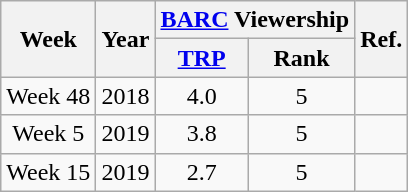<table class="wikitable" style="text-align:center">
<tr>
<th rowspan="2">Week</th>
<th rowspan="2">Year</th>
<th colspan="2"><a href='#'>BARC</a> Viewership</th>
<th rowspan="2">Ref.</th>
</tr>
<tr>
<th><a href='#'>TRP</a></th>
<th>Rank</th>
</tr>
<tr>
<td>Week 48</td>
<td>2018</td>
<td>4.0</td>
<td>5</td>
<td></td>
</tr>
<tr>
<td>Week 5</td>
<td>2019</td>
<td>3.8</td>
<td>5</td>
<td></td>
</tr>
<tr>
<td>Week 15</td>
<td>2019</td>
<td>2.7</td>
<td>5</td>
<td></td>
</tr>
</table>
